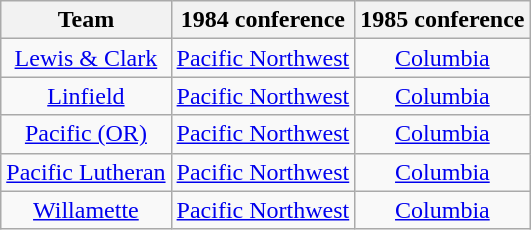<table class="wikitable sortable">
<tr>
<th>Team</th>
<th>1984 conference</th>
<th>1985 conference</th>
</tr>
<tr style="text-align:center;">
<td><a href='#'>Lewis & Clark</a></td>
<td><a href='#'>Pacific Northwest</a></td>
<td><a href='#'>Columbia</a></td>
</tr>
<tr style="text-align:center;">
<td><a href='#'>Linfield</a></td>
<td><a href='#'>Pacific Northwest</a></td>
<td><a href='#'>Columbia</a></td>
</tr>
<tr style="text-align:center;">
<td><a href='#'>Pacific (OR)</a></td>
<td><a href='#'>Pacific Northwest</a></td>
<td><a href='#'>Columbia</a></td>
</tr>
<tr style="text-align:center;">
<td><a href='#'>Pacific Lutheran</a></td>
<td><a href='#'>Pacific Northwest</a></td>
<td><a href='#'>Columbia</a></td>
</tr>
<tr style="text-align:center;">
<td><a href='#'>Willamette</a></td>
<td><a href='#'>Pacific Northwest</a></td>
<td><a href='#'>Columbia</a></td>
</tr>
</table>
